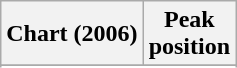<table class="wikitable sortable plainrowheaders">
<tr>
<th scope="col">Chart (2006)</th>
<th scope="col">Peak<br>position</th>
</tr>
<tr>
</tr>
<tr>
</tr>
</table>
